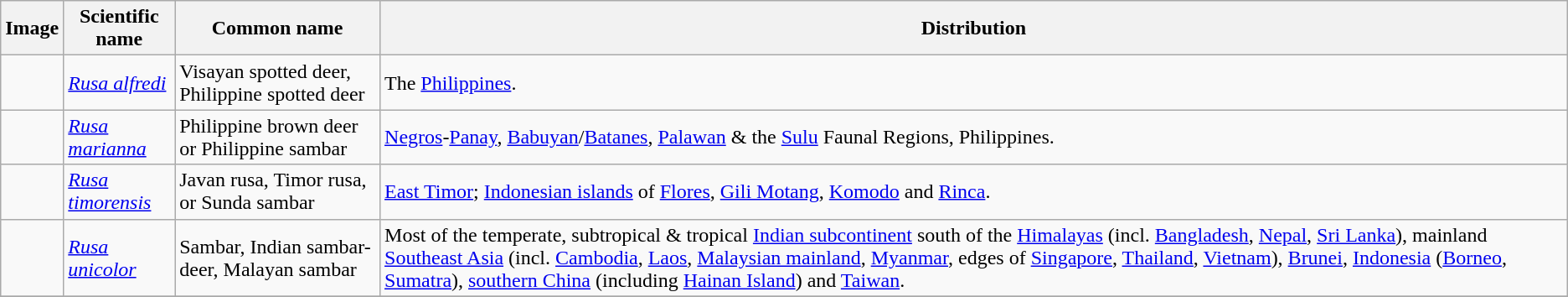<table class="wikitable">
<tr>
<th>Image</th>
<th>Scientific name</th>
<th>Common name</th>
<th>Distribution</th>
</tr>
<tr>
<td></td>
<td><em><a href='#'>Rusa alfredi</a></em></td>
<td>Visayan spotted deer, Philippine spotted deer</td>
<td>The <a href='#'>Philippines</a>.</td>
</tr>
<tr>
<td></td>
<td><em><a href='#'>Rusa marianna</a></em></td>
<td>Philippine brown deer or Philippine sambar</td>
<td><a href='#'>Negros</a>-<a href='#'>Panay</a>, <a href='#'>Babuyan</a>/<a href='#'>Batanes</a>, <a href='#'>Palawan</a> & the  <a href='#'>Sulu</a> Faunal Regions, Philippines.</td>
</tr>
<tr>
<td></td>
<td><em><a href='#'>Rusa timorensis</a></em></td>
<td>Javan rusa, Timor rusa, or Sunda sambar</td>
<td><a href='#'>East Timor</a>; <a href='#'>Indonesian islands</a> of <a href='#'>Flores</a>, <a href='#'>Gili Motang</a>, <a href='#'>Komodo</a> and <a href='#'>Rinca</a>.</td>
</tr>
<tr>
<td></td>
<td><em><a href='#'>Rusa unicolor</a></em></td>
<td>Sambar, Indian sambar-deer, Malayan sambar</td>
<td>Most of the temperate, subtropical & tropical <a href='#'>Indian subcontinent</a> south of the <a href='#'>Himalayas</a> (incl. <a href='#'>Bangladesh</a>, <a href='#'>Nepal</a>, <a href='#'>Sri Lanka</a>), mainland <a href='#'>Southeast Asia</a> (incl. <a href='#'>Cambodia</a>, <a href='#'>Laos</a>, <a href='#'>Malaysian mainland</a>, <a href='#'>Myanmar</a>, edges of <a href='#'>Singapore</a>, <a href='#'>Thailand</a>, <a href='#'>Vietnam</a>), <a href='#'>Brunei</a>, <a href='#'>Indonesia</a> (<a href='#'>Borneo</a>, <a href='#'>Sumatra</a>), <a href='#'>southern China</a> (including <a href='#'>Hainan Island</a>) and <a href='#'>Taiwan</a>.</td>
</tr>
<tr>
</tr>
</table>
